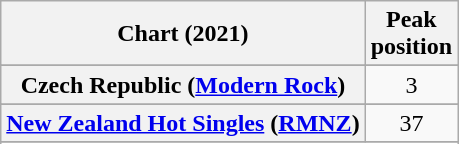<table class="wikitable plainrowheaders sortable" style="text-align:center;">
<tr>
<th>Chart (2021)</th>
<th>Peak<br>position</th>
</tr>
<tr>
</tr>
<tr>
</tr>
<tr>
<th scope="row">Czech Republic (<a href='#'>Modern Rock</a>)</th>
<td>3</td>
</tr>
<tr>
</tr>
<tr>
<th scope="row"><a href='#'>New Zealand Hot Singles</a> (<a href='#'>RMNZ</a>)</th>
<td>37</td>
</tr>
<tr>
</tr>
<tr>
</tr>
<tr>
</tr>
<tr>
</tr>
<tr>
</tr>
<tr>
</tr>
</table>
